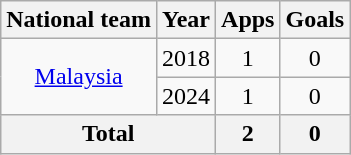<table class=wikitable style="text-align: center;">
<tr>
<th>National team</th>
<th>Year</th>
<th>Apps</th>
<th>Goals</th>
</tr>
<tr>
<td rowspan=2><a href='#'>Malaysia</a></td>
<td>2018</td>
<td>1</td>
<td>0</td>
</tr>
<tr>
<td>2024</td>
<td>1</td>
<td>0</td>
</tr>
<tr>
<th colspan=2>Total</th>
<th>2</th>
<th>0</th>
</tr>
</table>
